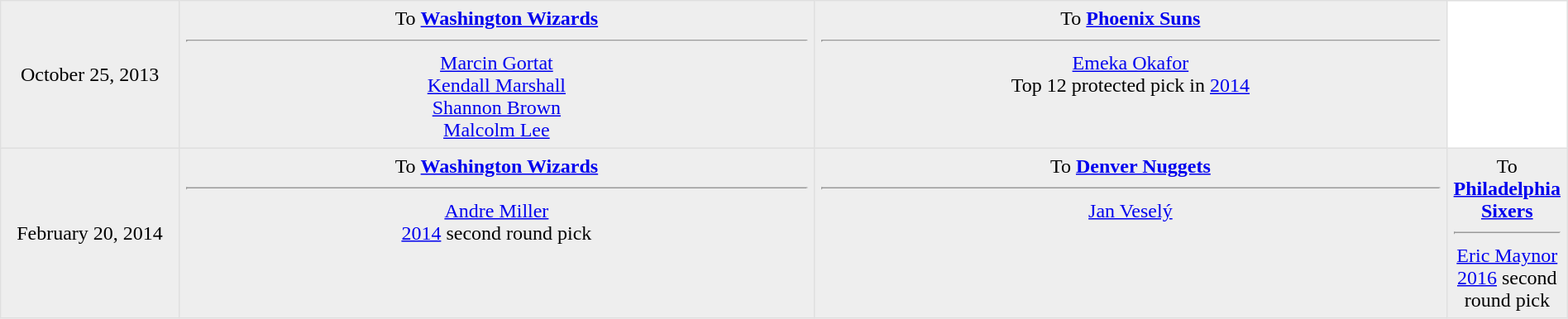<table border=1 style="border-collapse:collapse; text-align: center; width: 100%" bordercolor="#DFDFDF"  cellpadding="5">
<tr bgcolor="eeeeee">
<td style="width:12%">October 25, 2013</td>
<td style="width:44%" valign="top">To <strong><a href='#'>Washington Wizards</a></strong><hr><a href='#'>Marcin Gortat</a><br><a href='#'>Kendall Marshall</a><br><a href='#'>Shannon Brown</a><br><a href='#'>Malcolm Lee</a></td>
<td style="width:44%" valign="top">To <strong><a href='#'>Phoenix Suns</a></strong><hr><a href='#'>Emeka Okafor</a><br>Top 12 protected pick in <a href='#'>2014</a></td>
</tr>
<tr bgcolor="eeeeee">
<td style="width:12%">February 20, 2014</td>
<td style="width:23%" valign="top">To <strong><a href='#'>Washington Wizards</a></strong><hr><a href='#'>Andre Miller</a><br> <a href='#'>2014</a> second round pick</td>
<td style="width:23%" valign="top">To <strong><a href='#'>Denver Nuggets</a></strong><hr><a href='#'>Jan Veselý</a></td>
<td style="width:22%" valign="top">To <strong><a href='#'>Philadelphia Sixers</a></strong><hr><a href='#'>Eric Maynor</a><br><a href='#'>2016</a> second round pick</td>
</tr>
</table>
